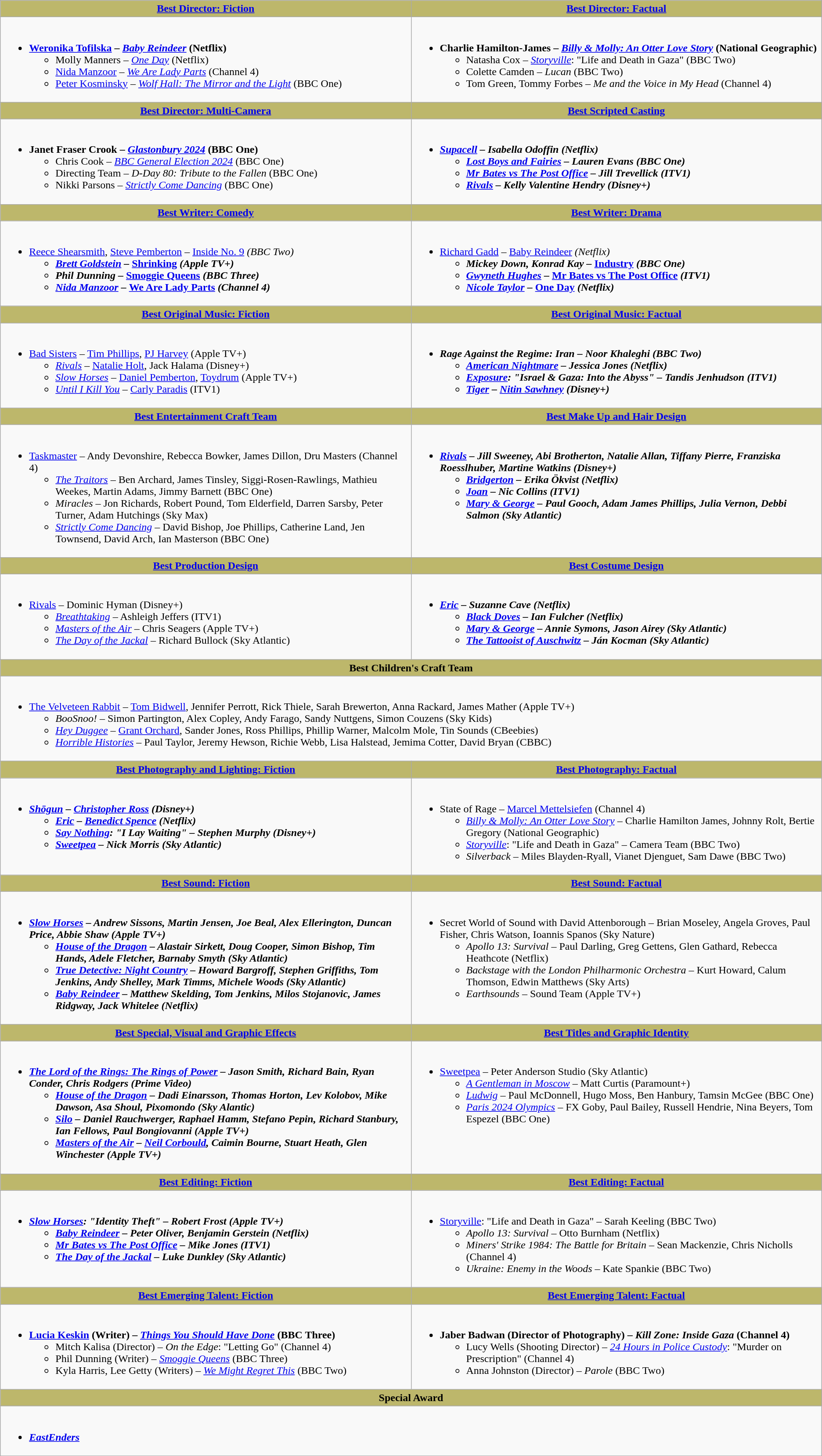<table class="wikitable">
<tr>
<th style="background:#BDB76B; width:50%"><a href='#'>Best Director: Fiction</a></th>
<th style="background:#BDB76B; width:50%"><a href='#'>Best Director: Factual</a></th>
</tr>
<tr>
<td valign="top"><br><ul><li><strong><a href='#'>Weronika Tofilska</a> – <em><a href='#'>Baby Reindeer</a></em> (Netflix)</strong><ul><li>Molly Manners – <em><a href='#'>One Day</a></em> (Netflix)</li><li><a href='#'>Nida Manzoor</a> – <em><a href='#'>We Are Lady Parts</a></em> (Channel 4)</li><li><a href='#'>Peter Kosminsky</a> – <em><a href='#'>Wolf Hall: The Mirror and the Light</a></em> (BBC One)</li></ul></li></ul></td>
<td valign="top"><br><ul><li><strong>Charlie Hamilton-James – <em><a href='#'>Billy & Molly: An Otter Love Story</a></em> (National Geographic)</strong><ul><li>Natasha Cox – <em><a href='#'>Storyville</a></em>: "Life and Death in Gaza" (BBC Two)</li><li>Colette Camden – <em>Lucan</em> (BBC Two)</li><li>Tom Green, Tommy Forbes – <em>Me and the Voice in My Head</em> (Channel 4)</li></ul></li></ul></td>
</tr>
<tr>
<th style="background:#BDB76B; width:50%"><a href='#'>Best Director: Multi-Camera</a></th>
<th style="background:#BDB76B; width:50%"><a href='#'>Best Scripted Casting</a></th>
</tr>
<tr>
<td valign="top"><br><ul><li><strong>Janet Fraser Crook – <em><a href='#'>Glastonbury 2024</a></em> (BBC One)</strong><ul><li>Chris Cook – <em><a href='#'>BBC General Election 2024</a></em> (BBC One)</li><li>Directing Team – <em>D-Day 80: Tribute to the Fallen</em> (BBC One)</li><li>Nikki Parsons – <em><a href='#'>Strictly Come Dancing</a></em> (BBC One)</li></ul></li></ul></td>
<td valign="top"><br><ul><li><strong><em><a href='#'>Supacell</a><em> – Isabella Odoffin (Netflix)<strong><ul><li></em><a href='#'>Lost Boys and Fairies</a><em> – Lauren Evans (BBC One)</li><li></em><a href='#'>Mr Bates vs The Post Office</a><em> – Jill Trevellick (ITV1)</li><li></em><a href='#'>Rivals</a><em> – Kelly Valentine Hendry (Disney+)</li></ul></li></ul></td>
</tr>
<tr>
<th style="background:#BDB76B; width:50%"><a href='#'>Best Writer: Comedy</a></th>
<th style="background:#BDB76B; width:50%"><a href='#'>Best Writer: Drama</a></th>
</tr>
<tr>
<td valign="top"><br><ul><li></strong><a href='#'>Reece Shearsmith</a>, <a href='#'>Steve Pemberton</a> – </em><a href='#'>Inside No. 9</a><em> (BBC Two)<strong><ul><li><a href='#'>Brett Goldstein</a> – </em><a href='#'>Shrinking</a><em> (Apple TV+)</li><li>Phil Dunning – </em><a href='#'>Smoggie Queens</a><em> (BBC Three)</li><li><a href='#'>Nida Manzoor</a> – </em><a href='#'>We Are Lady Parts</a><em> (Channel 4)</li></ul></li></ul></td>
<td valign="top"><br><ul><li></strong><a href='#'>Richard Gadd</a> – </em><a href='#'>Baby Reindeer</a><em> (Netflix)<strong><ul><li>Mickey Down, Konrad Kay – </em><a href='#'>Industry</a><em> (BBC One)</li><li><a href='#'>Gwyneth Hughes</a> – </em><a href='#'>Mr Bates vs The Post Office</a><em> (ITV1)</li><li><a href='#'>Nicole Taylor</a> – </em><a href='#'>One Day</a><em> (Netflix)</li></ul></li></ul></td>
</tr>
<tr>
<th style="background:#BDB76B; width:50%"><a href='#'>Best Original Music: Fiction</a></th>
<th style="background:#BDB76B; width:50%"><a href='#'>Best Original Music: Factual</a></th>
</tr>
<tr>
<td valign="top"><br><ul><li></em></strong><a href='#'>Bad Sisters</a></em> – <a href='#'>Tim Phillips</a>, <a href='#'>PJ Harvey</a> (Apple TV+)</strong><ul><li><em><a href='#'>Rivals</a></em> – <a href='#'>Natalie Holt</a>, Jack Halama (Disney+)</li><li><em><a href='#'>Slow Horses</a></em> – <a href='#'>Daniel Pemberton</a>, <a href='#'>Toydrum</a> (Apple TV+)</li><li><em><a href='#'>Until I Kill You</a></em> – <a href='#'>Carly Paradis</a> (ITV1)</li></ul></li></ul></td>
<td valign="top"><br><ul><li><strong><em>Rage Against the Regime: Iran<em> – Noor Khaleghi (BBC Two)<strong><ul><li></em><a href='#'>American Nightmare</a><em> – Jessica Jones (Netflix)</li><li></em><a href='#'>Exposure</a><em>: "Israel & Gaza: Into the Abyss" – Tandis Jenhudson (ITV1)</li><li></em><a href='#'>Tiger</a><em> – <a href='#'>Nitin Sawhney</a> (Disney+)</li></ul></li></ul></td>
</tr>
<tr>
<th style="background:#BDB76B; width:50%"><a href='#'>Best Entertainment Craft Team</a></th>
<th style="background:#BDB76B; width:50%"><a href='#'>Best Make Up and Hair Design</a></th>
</tr>
<tr>
<td valign="top"><br><ul><li></em></strong><a href='#'>Taskmaster</a></em> – Andy Devonshire, Rebecca Bowker, James Dillon, Dru Masters (Channel 4)</strong><ul><li><em><a href='#'>The Traitors</a></em> – Ben Archard, James Tinsley, Siggi-Rosen-Rawlings, Mathieu Weekes, Martin Adams, Jimmy Barnett (BBC One)</li><li><em>Miracles</em> – Jon Richards, Robert Pound, Tom Elderfield, Darren Sarsby, Peter Turner, Adam Hutchings (Sky Max)</li><li><em><a href='#'>Strictly Come Dancing</a></em> – David Bishop, Joe Phillips, Catherine Land, Jen Townsend, David Arch, Ian Masterson (BBC One)</li></ul></li></ul></td>
<td valign="top"><br><ul><li><strong><em><a href='#'>Rivals</a><em> – Jill Sweeney, Abi Brotherton, Natalie Allan, Tiffany Pierre, Franziska Roesslhuber, Martine Watkins (Disney+)<strong><ul><li></em><a href='#'>Bridgerton</a><em> – Erika Ökvist (Netflix)</li><li></em><a href='#'>Joan</a><em> – Nic Collins (ITV1)</li><li></em><a href='#'>Mary & George</a><em> – Paul Gooch, Adam James Phillips, Julia Vernon, Debbi Salmon (Sky Atlantic)</li></ul></li></ul></td>
</tr>
<tr>
<th style="background:#BDB76B; width:50%"><a href='#'>Best Production Design</a></th>
<th style="background:#BDB76B; width:50%"><a href='#'>Best Costume Design</a></th>
</tr>
<tr>
<td valign="top"><br><ul><li></em></strong><a href='#'>Rivals</a></em> – Dominic Hyman (Disney+)</strong><ul><li><em><a href='#'>Breathtaking</a></em> – Ashleigh Jeffers (ITV1)</li><li><em><a href='#'>Masters of the Air</a></em> – Chris Seagers (Apple TV+)</li><li><em><a href='#'>The Day of the Jackal</a></em> – Richard Bullock (Sky Atlantic)</li></ul></li></ul></td>
<td valign="top"><br><ul><li><strong><em><a href='#'>Eric</a><em> – Suzanne Cave (Netflix)<strong><ul><li></em><a href='#'>Black Doves</a><em> – Ian Fulcher (Netflix)</li><li></em><a href='#'>Mary & George</a><em> – Annie Symons, Jason Airey (Sky Atlantic)</li><li></em><a href='#'>The Tattooist of Auschwitz</a><em> – Ján Kocman (Sky Atlantic)</li></ul></li></ul></td>
</tr>
<tr>
<th style="background:#BDB76B; width:50%" colspan="2">Best Children's Craft Team</th>
</tr>
<tr>
<td valign="top" colspan="2"><br><ul><li></em></strong><a href='#'>The Velveteen Rabbit</a></em> – <a href='#'>Tom Bidwell</a>, Jennifer Perrott, Rick Thiele, Sarah Brewerton, Anna Rackard, James Mather (Apple TV+)</strong><ul><li><em>BooSnoo!</em> – Simon Partington, Alex Copley, Andy Farago, Sandy Nuttgens, Simon Couzens (Sky Kids)</li><li><em><a href='#'>Hey Duggee</a></em> – <a href='#'>Grant Orchard</a>, Sander Jones, Ross Phillips, Phillip Warner, Malcolm Mole, Tin Sounds (CBeebies)</li><li><em><a href='#'>Horrible Histories</a></em> – Paul Taylor, Jeremy Hewson, Richie Webb, Lisa Halstead, Jemima Cotter, David Bryan (CBBC)</li></ul></li></ul></td>
</tr>
<tr>
<th style="background:#BDB76B; width:50%"><a href='#'>Best Photography and Lighting: Fiction</a></th>
<th style="background:#BDB76B; width:50%"><a href='#'>Best Photography: Factual</a></th>
</tr>
<tr>
<td valign="top"><br><ul><li><strong><em><a href='#'>Shōgun</a><em> – <a href='#'>Christopher Ross</a> (Disney+)<strong><ul><li></em><a href='#'>Eric</a><em> – <a href='#'>Benedict Spence</a> (Netflix)</li><li></em><a href='#'>Say Nothing</a><em>: "I Lay Waiting" – Stephen Murphy (Disney+)</li><li></em><a href='#'>Sweetpea</a><em> – Nick Morris (Sky Atlantic)</li></ul></li></ul></td>
<td valign="top"><br><ul><li></em></strong>State of Rage</em> – <a href='#'>Marcel Mettelsiefen</a> (Channel 4)</strong><ul><li><em><a href='#'>Billy & Molly: An Otter Love Story</a></em> – Charlie Hamilton James, Johnny Rolt, Bertie Gregory (National Geographic)</li><li><em><a href='#'>Storyville</a></em>: "Life and Death in Gaza" – Camera Team (BBC Two)</li><li><em>Silverback</em> – Miles Blayden-Ryall, Vianet Djenguet, Sam Dawe (BBC Two)</li></ul></li></ul></td>
</tr>
<tr>
<th style="background:#BDB76B; width:50%"><a href='#'>Best Sound: Fiction</a></th>
<th style="background:#BDB76B; width:50%"><a href='#'>Best Sound: Factual</a></th>
</tr>
<tr>
<td valign="top"><br><ul><li><strong><em><a href='#'>Slow Horses</a><em> – Andrew Sissons, Martin Jensen, Joe Beal, Alex Ellerington, Duncan Price, Abbie Shaw (Apple TV+)<strong><ul><li></em><a href='#'>House of the Dragon</a><em> – Alastair Sirkett, Doug Cooper, Simon Bishop, Tim Hands, Adele Fletcher, Barnaby Smyth (Sky Atlantic)</li><li></em><a href='#'>True Detective: Night Country</a><em> – Howard Bargroff, Stephen Griffiths, Tom Jenkins, Andy Shelley, Mark Timms, Michele Woods (Sky Atlantic)</li><li></em><a href='#'>Baby Reindeer</a><em> – Matthew Skelding, Tom Jenkins, Milos Stojanovic, James Ridgway, Jack Whitelee (Netflix)</li></ul></li></ul></td>
<td valign="top"><br><ul><li></em></strong>Secret World of Sound with David Attenborough</em> – Brian Moseley, Angela Groves, Paul Fisher, Chris Watson, Ioannis Spanos (Sky Nature)</strong><ul><li><em>Apollo 13: Survival</em> – Paul Darling, Greg Gettens, Glen Gathard, Rebecca Heathcote (Netflix)</li><li><em>Backstage with the London Philharmonic Orchestra</em> – Kurt Howard, Calum Thomson, Edwin Matthews (Sky Arts)</li><li><em>Earthsounds</em> – Sound Team (Apple TV+)</li></ul></li></ul></td>
</tr>
<tr>
<th style="background:#BDB76B; width:50%"><a href='#'>Best Special, Visual and Graphic Effects</a></th>
<th style="background:#BDB76B; width:50%"><a href='#'>Best Titles and Graphic Identity</a></th>
</tr>
<tr>
<td valign="top"><br><ul><li><strong><em><a href='#'>The Lord of the Rings: The Rings of Power</a><em> – Jason Smith, Richard Bain, Ryan Conder, Chris Rodgers (Prime Video)<strong><ul><li></em><a href='#'>House of the Dragon</a><em> – Dadi Einarsson, Thomas Horton, Lev Kolobov, Mike Dawson, Asa Shoul, Pixomondo (Sky Alantic)</li><li></em><a href='#'>Silo</a><em> – Daniel Rauchwerger, Raphael Hamm, Stefano Pepin, Richard Stanbury, Ian Fellows, Paul Bongiovanni (Apple TV+)</li><li></em><a href='#'>Masters of the Air</a><em> – <a href='#'>Neil Corbould</a>, Caimin Bourne, Stuart Heath, Glen Winchester (Apple TV+)</li></ul></li></ul></td>
<td valign="top"><br><ul><li></em></strong><a href='#'>Sweetpea</a></em> – Peter Anderson Studio (Sky Atlantic)</strong><ul><li><em><a href='#'>A Gentleman in Moscow</a></em> – Matt Curtis (Paramount+)</li><li><em><a href='#'>Ludwig</a></em> – Paul McDonnell, Hugo Moss, Ben Hanbury, Tamsin McGee (BBC One)</li><li><em><a href='#'>Paris 2024 Olympics</a></em> – FX Goby, Paul Bailey, Russell Hendrie, Nina Beyers, Tom Espezel (BBC One)</li></ul></li></ul></td>
</tr>
<tr>
<th style="background:#BDB76B; width:50%"><a href='#'>Best Editing: Fiction</a></th>
<th style="background:#BDB76B; width:50%"><a href='#'>Best Editing: Factual</a></th>
</tr>
<tr>
<td valign="top"><br><ul><li><strong><em><a href='#'>Slow Horses</a><em>: "Identity Theft" – Robert Frost (Apple TV+)<strong><ul><li></em><a href='#'>Baby Reindeer</a><em> – Peter Oliver, Benjamin Gerstein (Netflix)</li><li></em><a href='#'>Mr Bates vs The Post Office</a><em> – Mike Jones (ITV1)</li><li></em><a href='#'>The Day of the Jackal</a><em> – Luke Dunkley (Sky Atlantic)</li></ul></li></ul></td>
<td valign="top"><br><ul><li></em></strong><a href='#'>Storyville</a></em>: "Life and Death in Gaza" – Sarah Keeling (BBC Two)</strong><ul><li><em>Apollo 13: Survival</em> – Otto Burnham (Netflix)</li><li><em>Miners' Strike 1984: The Battle for Britain</em> – Sean Mackenzie, Chris Nicholls (Channel 4)</li><li><em>Ukraine: Enemy in the Woods</em> – Kate Spankie (BBC Two)</li></ul></li></ul></td>
</tr>
<tr>
<th style="background:#BDB76B; width:50%"><a href='#'>Best Emerging Talent: Fiction</a></th>
<th style="background:#BDB76B; width:50%"><a href='#'>Best Emerging Talent: Factual</a></th>
</tr>
<tr>
<td valign="top"><br><ul><li><strong><a href='#'>Lucia Keskin</a> (Writer) – <em><a href='#'>Things You Should Have Done</a></em> (BBC Three)</strong><ul><li>Mitch Kalisa (Director) – <em>On the Edge</em>: "Letting Go" (Channel 4)</li><li>Phil Dunning (Writer) – <em><a href='#'>Smoggie Queens</a></em> (BBC Three)</li><li>Kyla Harris, Lee Getty (Writers) – <em><a href='#'>We Might Regret This</a></em> (BBC Two)</li></ul></li></ul></td>
<td valign="top"><br><ul><li><strong>Jaber Badwan (Director of Photography) – <em>Kill Zone: Inside Gaza</em> (Channel 4)</strong><ul><li>Lucy Wells (Shooting Director) – <em><a href='#'>24 Hours in Police Custody</a></em>: "Murder on Prescription" (Channel 4)</li><li>Anna Johnston (Director) – <em>Parole</em> (BBC Two)</li></ul></li></ul></td>
</tr>
<tr>
<th style="background:#BDB76B; width:50%" colspan=2>Special Award</th>
</tr>
<tr>
<td valign="top" colspan=2><br><ul><li><strong><em><a href='#'>EastEnders</a></em></strong></li></ul></td>
</tr>
</table>
